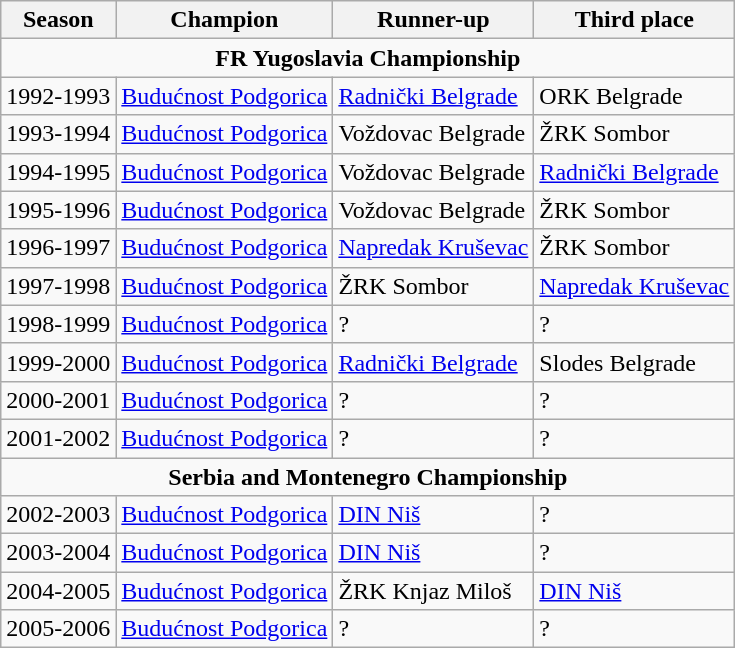<table class="wikitable alternance" style="margin-bottom: 10px;">
<tr>
<th>Season</th>
<th>Champion</th>
<th>Runner-up</th>
<th>Third place</th>
</tr>
<tr>
<td align="center" colspan="4"><strong>FR Yugoslavia Championship</strong></td>
</tr>
<tr>
<td>1992-1993</td>
<td><a href='#'>Budućnost Podgorica</a></td>
<td><a href='#'>Radnički Belgrade</a></td>
<td>ORK Belgrade</td>
</tr>
<tr>
<td>1993-1994</td>
<td><a href='#'>Budućnost Podgorica</a></td>
<td>Voždovac Belgrade</td>
<td>ŽRK Sombor</td>
</tr>
<tr>
<td>1994-1995</td>
<td><a href='#'>Budućnost Podgorica</a></td>
<td>Voždovac Belgrade</td>
<td><a href='#'>Radnički Belgrade</a></td>
</tr>
<tr>
<td>1995-1996</td>
<td><a href='#'>Budućnost Podgorica</a></td>
<td>Voždovac Belgrade</td>
<td>ŽRK Sombor</td>
</tr>
<tr>
<td>1996-1997</td>
<td><a href='#'>Budućnost Podgorica</a></td>
<td><a href='#'>Napredak Kruševac</a></td>
<td>ŽRK Sombor</td>
</tr>
<tr>
<td>1997-1998</td>
<td><a href='#'>Budućnost Podgorica</a></td>
<td>ŽRK Sombor</td>
<td><a href='#'>Napredak Kruševac</a></td>
</tr>
<tr>
<td>1998-1999</td>
<td><a href='#'>Budućnost Podgorica</a></td>
<td>?</td>
<td>?</td>
</tr>
<tr>
<td>1999-2000</td>
<td><a href='#'>Budućnost Podgorica</a></td>
<td><a href='#'>Radnički Belgrade</a></td>
<td>Slodes Belgrade</td>
</tr>
<tr>
<td>2000-2001</td>
<td><a href='#'>Budućnost Podgorica</a></td>
<td>?</td>
<td>?</td>
</tr>
<tr>
<td>2001-2002</td>
<td><a href='#'>Budućnost Podgorica</a></td>
<td>?</td>
<td>?</td>
</tr>
<tr>
<td align="center" colspan="4"><strong>Serbia and Montenegro Championship</strong></td>
</tr>
<tr>
<td>2002-2003</td>
<td><a href='#'>Budućnost Podgorica</a></td>
<td><a href='#'>DIN Niš</a></td>
<td>?</td>
</tr>
<tr>
<td>2003-2004</td>
<td><a href='#'>Budućnost Podgorica</a></td>
<td><a href='#'>DIN Niš</a></td>
<td>?</td>
</tr>
<tr>
<td>2004-2005</td>
<td><a href='#'>Budućnost Podgorica</a></td>
<td>ŽRK Knjaz Miloš</td>
<td><a href='#'>DIN Niš</a></td>
</tr>
<tr>
<td>2005-2006</td>
<td><a href='#'>Budućnost Podgorica</a></td>
<td>?</td>
<td>?</td>
</tr>
</table>
